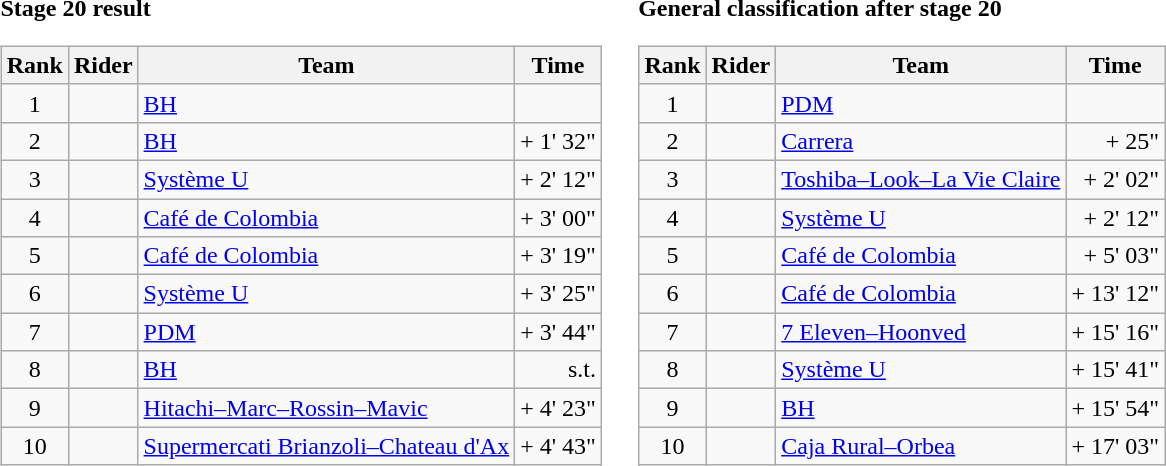<table>
<tr>
<td><strong>Stage 20 result</strong><br><table class="wikitable">
<tr>
<th scope="col">Rank</th>
<th scope="col">Rider</th>
<th scope="col">Team</th>
<th scope="col">Time</th>
</tr>
<tr>
<td style="text-align:center;">1</td>
<td></td>
<td><a href='#'>BH</a></td>
<td style="text-align:right;"></td>
</tr>
<tr>
<td style="text-align:center;">2</td>
<td></td>
<td><a href='#'>BH</a></td>
<td style="text-align:right;">+ 1' 32"</td>
</tr>
<tr>
<td style="text-align:center;">3</td>
<td></td>
<td><a href='#'>Système U</a></td>
<td style="text-align:right;">+ 2' 12"</td>
</tr>
<tr>
<td style="text-align:center;">4</td>
<td></td>
<td><a href='#'>Café de Colombia</a></td>
<td style="text-align:right;">+ 3' 00"</td>
</tr>
<tr>
<td style="text-align:center;">5</td>
<td></td>
<td><a href='#'>Café de Colombia</a></td>
<td style="text-align:right;">+ 3' 19"</td>
</tr>
<tr>
<td style="text-align:center;">6</td>
<td></td>
<td><a href='#'>Système U</a></td>
<td style="text-align:right;">+ 3' 25"</td>
</tr>
<tr>
<td style="text-align:center;">7</td>
<td> </td>
<td><a href='#'>PDM</a></td>
<td style="text-align:right;">+ 3' 44"</td>
</tr>
<tr>
<td style="text-align:center;">8</td>
<td></td>
<td><a href='#'>BH</a></td>
<td style="text-align:right;">s.t.</td>
</tr>
<tr>
<td style="text-align:center;">9</td>
<td></td>
<td><a href='#'>Hitachi–Marc–Rossin–Mavic</a></td>
<td style="text-align:right;">+ 4' 23"</td>
</tr>
<tr>
<td style="text-align:center;">10</td>
<td></td>
<td><a href='#'>Supermercati Brianzoli–Chateau d'Ax</a></td>
<td style="text-align:right;">+ 4' 43"</td>
</tr>
</table>
</td>
<td></td>
<td><strong>General classification after stage 20</strong><br><table class="wikitable">
<tr>
<th scope="col">Rank</th>
<th scope="col">Rider</th>
<th scope="col">Team</th>
<th scope="col">Time</th>
</tr>
<tr>
<td style="text-align:center;">1</td>
<td> </td>
<td><a href='#'>PDM</a></td>
<td style="text-align:right;"></td>
</tr>
<tr>
<td style="text-align:center;">2</td>
<td></td>
<td><a href='#'>Carrera</a></td>
<td style="text-align:right;">+ 25"</td>
</tr>
<tr>
<td style="text-align:center;">3</td>
<td></td>
<td><a href='#'>Toshiba–Look–La Vie Claire</a></td>
<td style="text-align:right;">+ 2' 02"</td>
</tr>
<tr>
<td style="text-align:center;">4</td>
<td></td>
<td><a href='#'>Système U</a></td>
<td style="text-align:right;">+ 2' 12"</td>
</tr>
<tr>
<td style="text-align:center;">5</td>
<td></td>
<td><a href='#'>Café de Colombia</a></td>
<td style="text-align:right;">+ 5' 03"</td>
</tr>
<tr>
<td style="text-align:center;">6</td>
<td></td>
<td><a href='#'>Café de Colombia</a></td>
<td style="text-align:right;">+ 13' 12"</td>
</tr>
<tr>
<td style="text-align:center;">7</td>
<td></td>
<td><a href='#'>7 Eleven–Hoonved</a></td>
<td style="text-align:right;">+ 15' 16"</td>
</tr>
<tr>
<td style="text-align:center;">8</td>
<td></td>
<td><a href='#'>Système U</a></td>
<td style="text-align:right;">+ 15' 41"</td>
</tr>
<tr>
<td style="text-align:center;">9</td>
<td></td>
<td><a href='#'>BH</a></td>
<td style="text-align:right;">+ 15' 54"</td>
</tr>
<tr>
<td style="text-align:center;">10</td>
<td></td>
<td><a href='#'>Caja Rural–Orbea</a></td>
<td style="text-align:right;">+ 17' 03"</td>
</tr>
</table>
</td>
</tr>
</table>
